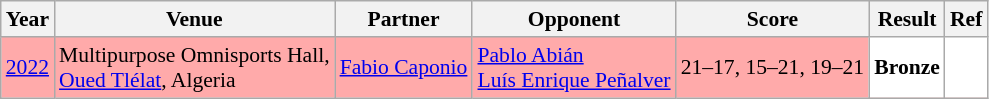<table class="sortable wikitable" style="font-size: 90%;">
<tr>
<th>Year</th>
<th>Venue</th>
<th>Partner</th>
<th>Opponent</th>
<th>Score</th>
<th>Result</th>
<th>Ref</th>
</tr>
<tr style="background:#FFAAAA">
<td align="center"><a href='#'>2022</a></td>
<td align="left">Multipurpose Omnisports Hall,<br><a href='#'>Oued Tlélat</a>, Algeria</td>
<td align="left"> <a href='#'>Fabio Caponio</a></td>
<td align="left"> <a href='#'>Pablo Abián</a><br> <a href='#'>Luís Enrique Peñalver</a></td>
<td align="left">21–17, 15–21, 19–21</td>
<td style="text-align:left; background:white"> <strong>Bronze</strong></td>
<td style="text-align:center; background:white"></td>
</tr>
</table>
